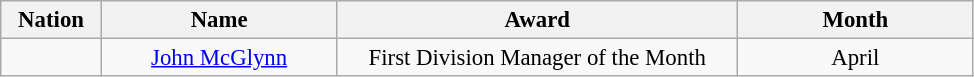<table class="wikitable" style="font-size: 95%; text-align: center;">
<tr>
<th width=60>Nation</th>
<th width=150>Name</th>
<th width=260>Award</th>
<th width=150>Month</th>
</tr>
<tr>
<td></td>
<td><a href='#'>John McGlynn</a></td>
<td>First Division Manager of the Month</td>
<td>April</td>
</tr>
</table>
